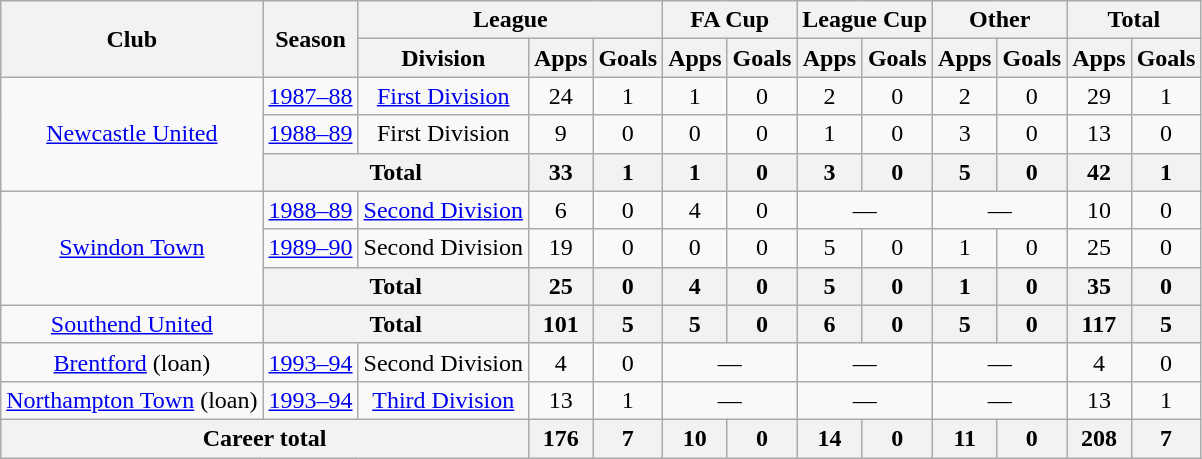<table class="wikitable" style="text-align: center;">
<tr>
<th rowspan="2">Club</th>
<th rowspan="2">Season</th>
<th colspan="3">League</th>
<th colspan="2">FA Cup</th>
<th colspan="2">League Cup</th>
<th colspan="2">Other</th>
<th colspan="2">Total</th>
</tr>
<tr>
<th>Division</th>
<th>Apps</th>
<th>Goals</th>
<th>Apps</th>
<th>Goals</th>
<th>Apps</th>
<th>Goals</th>
<th>Apps</th>
<th>Goals</th>
<th>Apps</th>
<th>Goals</th>
</tr>
<tr>
<td rowspan="3"><a href='#'>Newcastle United</a></td>
<td><a href='#'>1987–88</a></td>
<td><a href='#'>First Division</a></td>
<td>24</td>
<td>1</td>
<td>1</td>
<td>0</td>
<td>2</td>
<td>0</td>
<td>2</td>
<td>0</td>
<td>29</td>
<td>1</td>
</tr>
<tr>
<td><a href='#'>1988–89</a></td>
<td>First Division</td>
<td>9</td>
<td>0</td>
<td>0</td>
<td>0</td>
<td>1</td>
<td>0</td>
<td>3</td>
<td>0</td>
<td>13</td>
<td>0</td>
</tr>
<tr>
<th colspan="2">Total</th>
<th>33</th>
<th>1</th>
<th>1</th>
<th>0</th>
<th>3</th>
<th>0</th>
<th>5</th>
<th>0</th>
<th>42</th>
<th>1</th>
</tr>
<tr>
<td rowspan="3"><a href='#'>Swindon Town</a></td>
<td><a href='#'>1988–89</a></td>
<td><a href='#'>Second Division</a></td>
<td>6</td>
<td>0</td>
<td>4</td>
<td>0</td>
<td colspan="2">—</td>
<td colspan="2">—</td>
<td>10</td>
<td>0</td>
</tr>
<tr>
<td><a href='#'>1989–90</a></td>
<td>Second Division</td>
<td>19</td>
<td>0</td>
<td>0</td>
<td>0</td>
<td>5</td>
<td>0</td>
<td>1</td>
<td>0</td>
<td>25</td>
<td>0</td>
</tr>
<tr>
<th colspan="2">Total</th>
<th>25</th>
<th>0</th>
<th>4</th>
<th>0</th>
<th>5</th>
<th>0</th>
<th>1</th>
<th>0</th>
<th>35</th>
<th>0</th>
</tr>
<tr>
<td><a href='#'>Southend United</a></td>
<th colspan="2">Total</th>
<th>101</th>
<th>5</th>
<th>5</th>
<th>0</th>
<th>6</th>
<th>0</th>
<th>5</th>
<th>0</th>
<th>117</th>
<th>5</th>
</tr>
<tr>
<td><a href='#'>Brentford</a> (loan)</td>
<td><a href='#'>1993–94</a></td>
<td>Second Division</td>
<td>4</td>
<td>0</td>
<td colspan="2">—</td>
<td colspan="2">—</td>
<td colspan="2">—</td>
<td>4</td>
<td>0</td>
</tr>
<tr>
<td><a href='#'>Northampton Town</a> (loan)</td>
<td><a href='#'>1993–94</a></td>
<td><a href='#'>Third Division</a></td>
<td>13</td>
<td>1</td>
<td colspan="2">—</td>
<td colspan="2">—</td>
<td colspan="2">—</td>
<td>13</td>
<td>1</td>
</tr>
<tr>
<th colspan="3">Career total</th>
<th>176</th>
<th>7</th>
<th>10</th>
<th>0</th>
<th>14</th>
<th>0</th>
<th>11</th>
<th>0</th>
<th>208</th>
<th>7</th>
</tr>
</table>
